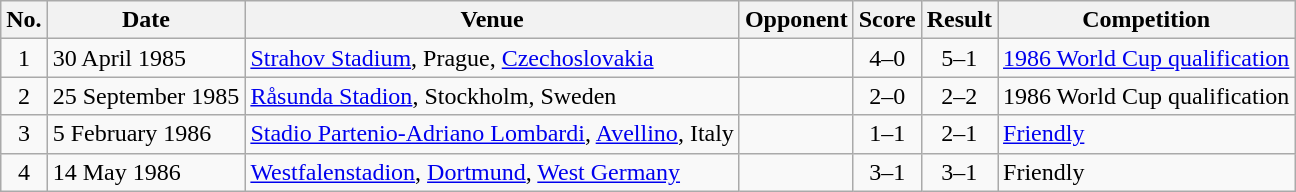<table class="wikitable sortable">
<tr>
<th scope="col">No.</th>
<th scope="col">Date</th>
<th scope="col">Venue</th>
<th scope="col">Opponent</th>
<th scope="col">Score</th>
<th scope="col">Result</th>
<th scope="col">Competition</th>
</tr>
<tr>
<td style="text-align:center">1</td>
<td>30 April 1985</td>
<td><a href='#'>Strahov Stadium</a>, Prague, <a href='#'>Czechoslovakia</a></td>
<td></td>
<td style="text-align:center">4–0</td>
<td style="text-align:center">5–1</td>
<td><a href='#'>1986 World Cup qualification</a></td>
</tr>
<tr>
<td style="text-align:center">2</td>
<td>25 September 1985</td>
<td><a href='#'>Råsunda Stadion</a>, Stockholm, Sweden</td>
<td></td>
<td style="text-align:center">2–0</td>
<td style="text-align:center">2–2</td>
<td>1986 World Cup qualification</td>
</tr>
<tr>
<td style="text-align:center">3</td>
<td>5 February 1986</td>
<td><a href='#'>Stadio Partenio-Adriano Lombardi</a>, <a href='#'>Avellino</a>, Italy</td>
<td></td>
<td style="text-align:center">1–1</td>
<td style="text-align:center">2–1</td>
<td><a href='#'>Friendly</a></td>
</tr>
<tr>
<td style="text-align:center">4</td>
<td>14 May 1986</td>
<td><a href='#'>Westfalenstadion</a>, <a href='#'>Dortmund</a>, <a href='#'>West Germany</a></td>
<td></td>
<td style="text-align:center">3–1</td>
<td style="text-align:center">3–1</td>
<td>Friendly</td>
</tr>
</table>
